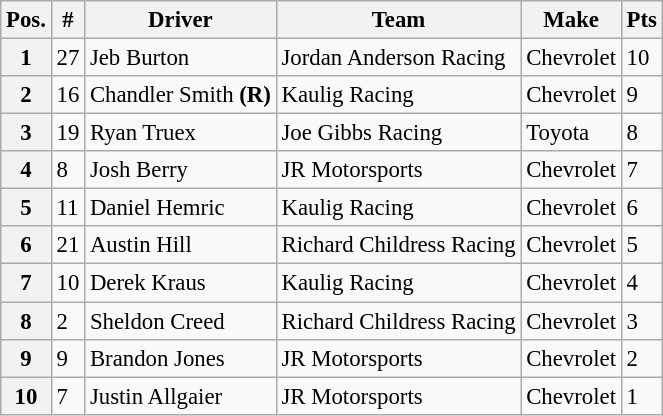<table class="wikitable" style="font-size:95%">
<tr>
<th>Pos.</th>
<th>#</th>
<th>Driver</th>
<th>Team</th>
<th>Make</th>
<th>Pts</th>
</tr>
<tr>
<th>1</th>
<td>27</td>
<td>Jeb Burton</td>
<td>Jordan Anderson Racing</td>
<td>Chevrolet</td>
<td>10</td>
</tr>
<tr>
<th>2</th>
<td>16</td>
<td>Chandler Smith <strong>(R)</strong></td>
<td>Kaulig Racing</td>
<td>Chevrolet</td>
<td>9</td>
</tr>
<tr>
<th>3</th>
<td>19</td>
<td>Ryan Truex</td>
<td>Joe Gibbs Racing</td>
<td>Toyota</td>
<td>8</td>
</tr>
<tr>
<th>4</th>
<td>8</td>
<td>Josh Berry</td>
<td>JR Motorsports</td>
<td>Chevrolet</td>
<td>7</td>
</tr>
<tr>
<th>5</th>
<td>11</td>
<td>Daniel Hemric</td>
<td>Kaulig Racing</td>
<td>Chevrolet</td>
<td>6</td>
</tr>
<tr>
<th>6</th>
<td>21</td>
<td>Austin Hill</td>
<td>Richard Childress Racing</td>
<td>Chevrolet</td>
<td>5</td>
</tr>
<tr>
<th>7</th>
<td>10</td>
<td>Derek Kraus</td>
<td>Kaulig Racing</td>
<td>Chevrolet</td>
<td>4</td>
</tr>
<tr>
<th>8</th>
<td>2</td>
<td>Sheldon Creed</td>
<td>Richard Childress Racing</td>
<td>Chevrolet</td>
<td>3</td>
</tr>
<tr>
<th>9</th>
<td>9</td>
<td>Brandon Jones</td>
<td>JR Motorsports</td>
<td>Chevrolet</td>
<td>2</td>
</tr>
<tr>
<th>10</th>
<td>7</td>
<td>Justin Allgaier</td>
<td>JR Motorsports</td>
<td>Chevrolet</td>
<td>1</td>
</tr>
</table>
